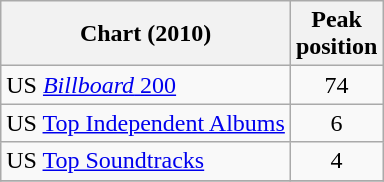<table class="wikitable sortable">
<tr>
<th>Chart (2010)</th>
<th>Peak<br>position</th>
</tr>
<tr>
<td>US <a href='#'><em>Billboard</em> 200</a></td>
<td align="center">74</td>
</tr>
<tr>
<td>US <a href='#'>Top Independent Albums</a></td>
<td align="center">6</td>
</tr>
<tr>
<td>US <a href='#'>Top Soundtracks</a></td>
<td align="center">4</td>
</tr>
<tr>
</tr>
</table>
